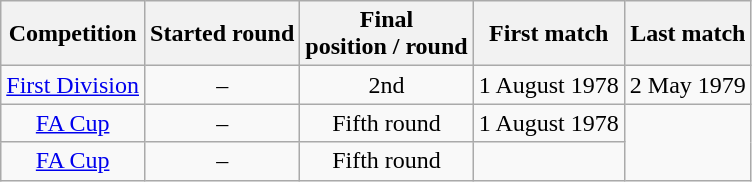<table class="wikitable" style="text-align: center;">
<tr>
<th>Competition</th>
<th>Started round</th>
<th>Final<br>position / round</th>
<th>First match</th>
<th>Last match</th>
</tr>
<tr>
<td><a href='#'>First Division</a></td>
<td>–</td>
<td>2nd</td>
<td>1 August 1978</td>
<td>2 May 1979</td>
</tr>
<tr>
<td><a href='#'>FA Cup</a></td>
<td>–</td>
<td>Fifth round</td>
<td>1 August 1978</td>
</tr>
<tr>
<td><a href='#'>FA Cup</a></td>
<td>–</td>
<td>Fifth round</td>
<td 1 August 1978></td>
</tr>
</table>
